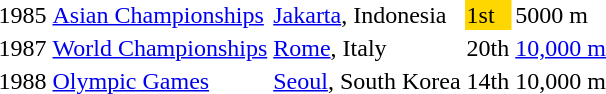<table>
<tr>
<td>1985</td>
<td><a href='#'>Asian Championships</a></td>
<td><a href='#'>Jakarta</a>, Indonesia</td>
<td bgcolor="gold">1st</td>
<td>5000 m</td>
</tr>
<tr>
<td>1987</td>
<td><a href='#'>World Championships</a></td>
<td><a href='#'>Rome</a>, Italy</td>
<td>20th</td>
<td><a href='#'>10,000 m</a></td>
</tr>
<tr>
<td>1988</td>
<td><a href='#'>Olympic Games</a></td>
<td><a href='#'>Seoul</a>, South Korea</td>
<td>14th</td>
<td>10,000 m</td>
</tr>
</table>
